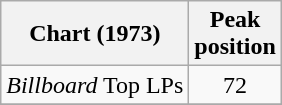<table class="wikitable">
<tr>
<th>Chart (1973)</th>
<th>Peak<br>position</th>
</tr>
<tr>
<td><em>Billboard</em> Top LPs</td>
<td align="center">72</td>
</tr>
<tr>
</tr>
</table>
